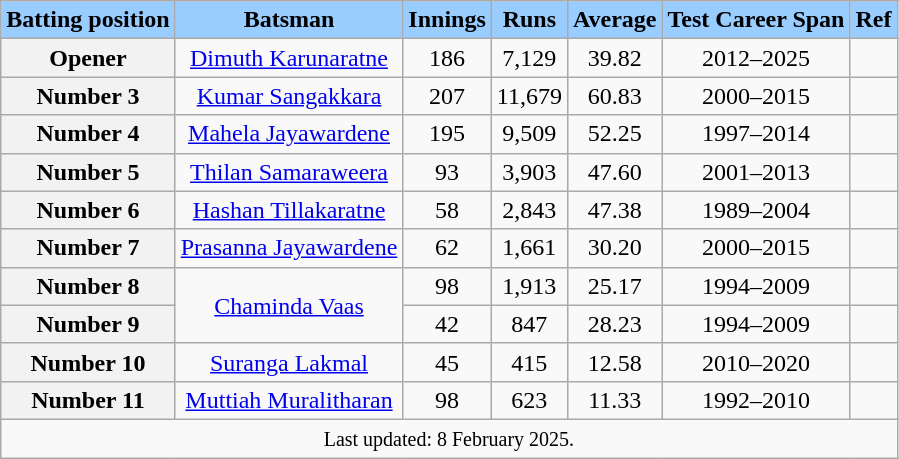<table class="wikitable sortable" style=text-align:center;>
<tr>
<th scope="col" style="background:#9cf;">Batting position</th>
<th scope="col" style="background:#9cf;">Batsman</th>
<th scope="col" style="background:#9cf;">Innings</th>
<th scope="col" style="background:#9cf;">Runs</th>
<th scope="col" style="background:#9cf;">Average</th>
<th scope="col" style="background:#9cf;">Test Career Span</th>
<th scope="col" style="background:#9cf;">Ref</th>
</tr>
<tr>
<th scope="row">Opener</th>
<td><a href='#'>Dimuth Karunaratne</a></td>
<td>186</td>
<td>7,129</td>
<td>39.82</td>
<td>2012–2025</td>
<td></td>
</tr>
<tr>
<th scope="row">Number 3</th>
<td><a href='#'>Kumar Sangakkara</a></td>
<td>207</td>
<td>11,679</td>
<td>60.83</td>
<td>2000–2015</td>
<td></td>
</tr>
<tr>
<th scope="row">Number 4</th>
<td><a href='#'>Mahela Jayawardene</a></td>
<td>195</td>
<td>9,509</td>
<td>52.25</td>
<td>1997–2014</td>
<td></td>
</tr>
<tr>
<th scope="row">Number 5</th>
<td><a href='#'>Thilan Samaraweera</a></td>
<td>93</td>
<td>3,903</td>
<td>47.60</td>
<td>2001–2013</td>
<td></td>
</tr>
<tr>
<th scope="row">Number 6</th>
<td><a href='#'>Hashan Tillakaratne</a></td>
<td>58</td>
<td>2,843</td>
<td>47.38</td>
<td>1989–2004</td>
<td></td>
</tr>
<tr>
<th scope="row">Number 7</th>
<td><a href='#'>Prasanna Jayawardene</a></td>
<td>62</td>
<td>1,661</td>
<td>30.20</td>
<td>2000–2015</td>
<td></td>
</tr>
<tr>
<th scope="row">Number 8</th>
<td rowspan="2"><a href='#'>Chaminda Vaas</a></td>
<td>98</td>
<td>1,913</td>
<td>25.17</td>
<td>1994–2009</td>
<td></td>
</tr>
<tr>
<th scope="row">Number 9</th>
<td>42</td>
<td>847</td>
<td>28.23</td>
<td>1994–2009</td>
<td></td>
</tr>
<tr>
<th scope="row">Number 10</th>
<td><a href='#'>Suranga Lakmal</a></td>
<td>45</td>
<td>415</td>
<td>12.58</td>
<td>2010–2020</td>
<td></td>
</tr>
<tr>
<th scope="row">Number 11</th>
<td><a href='#'>Muttiah Muralitharan</a></td>
<td>98</td>
<td>623</td>
<td>11.33</td>
<td>1992–2010</td>
<td></td>
</tr>
<tr>
<td colspan=7><small>Last updated: 8 February 2025.</small></td>
</tr>
</table>
